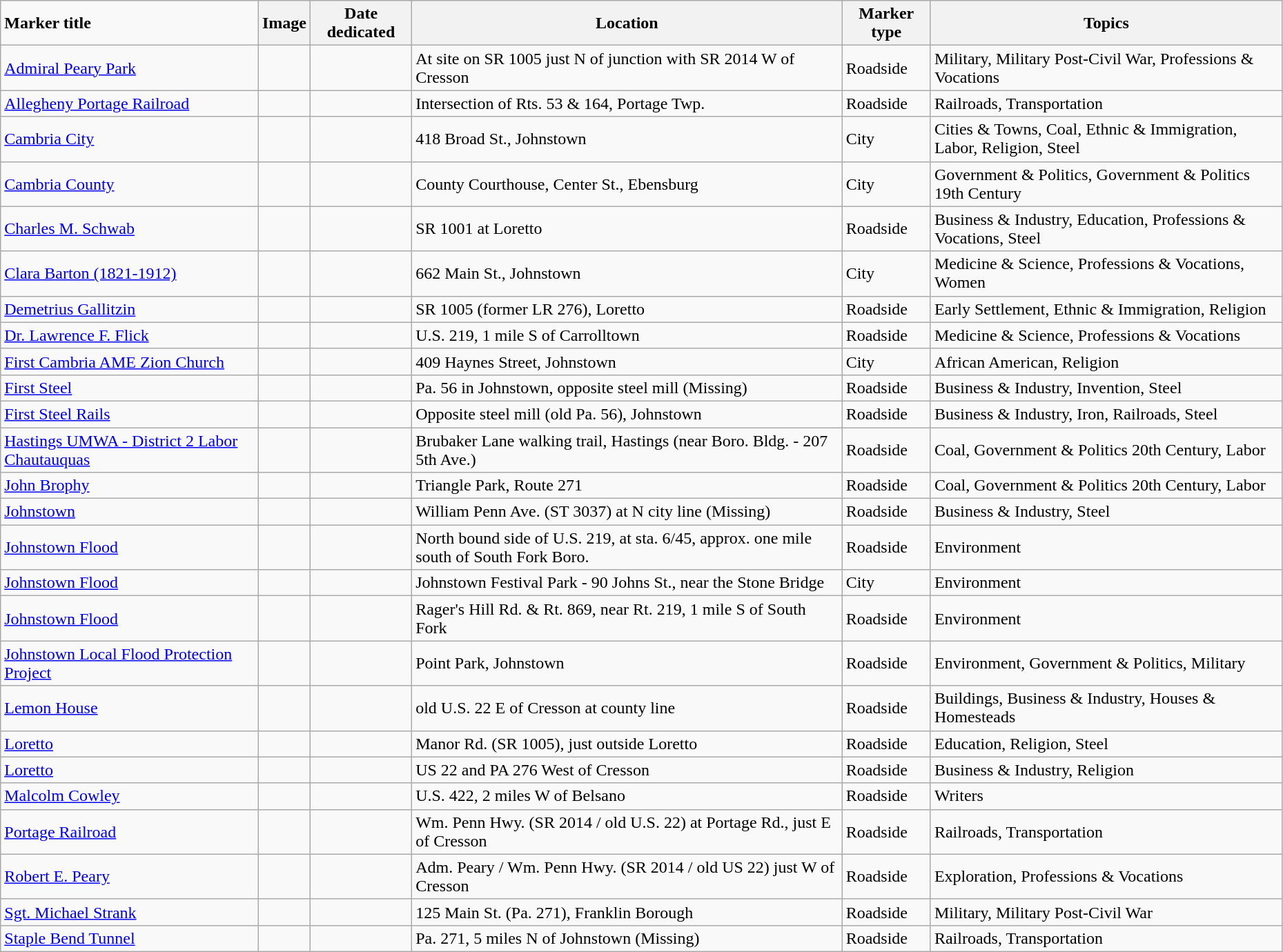<table class="wikitable sortable" style="width:98%">
<tr>
<td><strong>Marker title</strong></td>
<th class="unsortable"><strong>Image</strong></th>
<th><strong>Date dedicated</strong></th>
<th><strong>Location</strong></th>
<th><strong>Marker type</strong></th>
<th><strong>Topics</strong></th>
</tr>
<tr ->
<td><a href='#'>Admiral Peary Park</a></td>
<td></td>
<td></td>
<td>At site on SR 1005 just N of junction with SR 2014 W of Cresson<br><small></small></td>
<td>Roadside</td>
<td>Military, Military Post-Civil War, Professions & Vocations</td>
</tr>
<tr ->
<td><a href='#'>Allegheny Portage Railroad</a></td>
<td></td>
<td></td>
<td>Intersection of Rts. 53 & 164, Portage Twp.<br><small></small></td>
<td>Roadside</td>
<td>Railroads, Transportation</td>
</tr>
<tr ->
<td><a href='#'>Cambria City</a></td>
<td></td>
<td></td>
<td>418 Broad St., Johnstown<br><small></small></td>
<td>City</td>
<td>Cities & Towns, Coal, Ethnic & Immigration, Labor, Religion, Steel</td>
</tr>
<tr ->
<td><a href='#'>Cambria County</a></td>
<td></td>
<td></td>
<td>County Courthouse, Center St., Ebensburg<br><small></small></td>
<td>City</td>
<td>Government & Politics, Government & Politics 19th Century</td>
</tr>
<tr ->
<td><a href='#'>Charles M. Schwab</a></td>
<td></td>
<td></td>
<td>SR 1001 at Loretto<br><small></small></td>
<td>Roadside</td>
<td>Business & Industry, Education, Professions & Vocations, Steel</td>
</tr>
<tr ->
<td><a href='#'>Clara Barton (1821-1912)</a></td>
<td></td>
<td></td>
<td>662 Main St., Johnstown<br><small></small></td>
<td>City</td>
<td>Medicine & Science, Professions & Vocations, Women</td>
</tr>
<tr ->
<td><a href='#'>Demetrius Gallitzin</a></td>
<td></td>
<td></td>
<td>SR 1005 (former LR 276), Loretto<br><small></small></td>
<td>Roadside</td>
<td>Early Settlement, Ethnic & Immigration, Religion</td>
</tr>
<tr ->
<td><a href='#'>Dr. Lawrence F. Flick</a></td>
<td></td>
<td></td>
<td>U.S. 219, 1 mile S of Carrolltown<br><small></small></td>
<td>Roadside</td>
<td>Medicine & Science, Professions & Vocations</td>
</tr>
<tr ->
<td><a href='#'>First Cambria AME Zion Church</a></td>
<td></td>
<td></td>
<td>409 Haynes Street, Johnstown<br><small></small></td>
<td>City</td>
<td>African American, Religion</td>
</tr>
<tr ->
<td><a href='#'>First Steel</a></td>
<td></td>
<td></td>
<td>Pa. 56 in Johnstown, opposite steel mill (Missing)<br><small></small></td>
<td>Roadside</td>
<td>Business & Industry, Invention, Steel</td>
</tr>
<tr ->
<td><a href='#'>First Steel Rails</a></td>
<td></td>
<td></td>
<td>Opposite steel mill (old Pa. 56), Johnstown<br><small></small></td>
<td>Roadside</td>
<td>Business & Industry, Iron, Railroads, Steel</td>
</tr>
<tr ->
<td><a href='#'>Hastings UMWA - District 2 Labor Chautauquas</a></td>
<td></td>
<td></td>
<td>Brubaker Lane walking trail, Hastings (near Boro. Bldg. - 207 5th Ave.)<br><small></small></td>
<td>Roadside</td>
<td>Coal, Government & Politics 20th Century, Labor</td>
</tr>
<tr ->
<td><a href='#'>John Brophy</a></td>
<td></td>
<td></td>
<td>Triangle Park, Route 271<br><small></small></td>
<td>Roadside</td>
<td>Coal, Government & Politics 20th Century, Labor</td>
</tr>
<tr ->
<td><a href='#'>Johnstown</a></td>
<td></td>
<td></td>
<td>William Penn Ave. (ST 3037) at N city line (Missing)<br><small></small></td>
<td>Roadside</td>
<td>Business & Industry, Steel</td>
</tr>
<tr ->
<td><a href='#'>Johnstown Flood</a></td>
<td></td>
<td></td>
<td>North bound side of U.S. 219, at sta. 6/45, approx. one mile south of South Fork Boro.<br><small></small></td>
<td>Roadside</td>
<td>Environment</td>
</tr>
<tr ->
<td><a href='#'>Johnstown Flood</a></td>
<td></td>
<td></td>
<td>Johnstown Festival Park - 90 Johns St., near the Stone Bridge<br><small></small></td>
<td>City</td>
<td>Environment</td>
</tr>
<tr ->
<td><a href='#'>Johnstown Flood</a></td>
<td></td>
<td></td>
<td>Rager's Hill Rd. & Rt. 869, near Rt. 219, 1 mile S of South Fork<br><small></small></td>
<td>Roadside</td>
<td>Environment</td>
</tr>
<tr ->
<td><a href='#'>Johnstown Local Flood Protection Project</a></td>
<td></td>
<td></td>
<td>Point Park, Johnstown<br><small></small></td>
<td>Roadside</td>
<td>Environment, Government & Politics, Military</td>
</tr>
<tr ->
<td><a href='#'>Lemon House</a></td>
<td></td>
<td></td>
<td>old U.S. 22 E of Cresson at county line<br><small></small></td>
<td>Roadside</td>
<td>Buildings, Business & Industry, Houses & Homesteads</td>
</tr>
<tr ->
<td><a href='#'>Loretto</a></td>
<td></td>
<td></td>
<td>Manor Rd. (SR 1005), just outside Loretto<br><small></small></td>
<td>Roadside</td>
<td>Education, Religion, Steel</td>
</tr>
<tr ->
<td><a href='#'>Loretto</a></td>
<td></td>
<td></td>
<td>US 22 and PA 276 West of Cresson<br><small></small></td>
<td>Roadside</td>
<td>Business & Industry, Religion</td>
</tr>
<tr ->
<td><a href='#'>Malcolm Cowley</a></td>
<td></td>
<td></td>
<td>U.S. 422, 2 miles W of Belsano<br><small></small></td>
<td>Roadside</td>
<td>Writers</td>
</tr>
<tr ->
<td><a href='#'>Portage Railroad</a></td>
<td></td>
<td></td>
<td>Wm. Penn Hwy. (SR 2014 / old U.S. 22) at Portage Rd., just E of Cresson<br><small></small></td>
<td>Roadside</td>
<td>Railroads, Transportation</td>
</tr>
<tr ->
<td><a href='#'>Robert E. Peary</a></td>
<td></td>
<td></td>
<td>Adm. Peary / Wm. Penn Hwy. (SR 2014 / old US 22) just W of Cresson<br><small></small></td>
<td>Roadside</td>
<td>Exploration, Professions & Vocations</td>
</tr>
<tr ->
<td><a href='#'>Sgt. Michael Strank</a></td>
<td></td>
<td></td>
<td>125 Main St. (Pa. 271), Franklin Borough<br><small></small></td>
<td>Roadside</td>
<td>Military, Military Post-Civil War</td>
</tr>
<tr ->
<td><a href='#'>Staple Bend Tunnel</a></td>
<td></td>
<td></td>
<td>Pa. 271, 5 miles N of Johnstown (Missing)<br><small></small></td>
<td>Roadside</td>
<td>Railroads, Transportation</td>
</tr>
</table>
